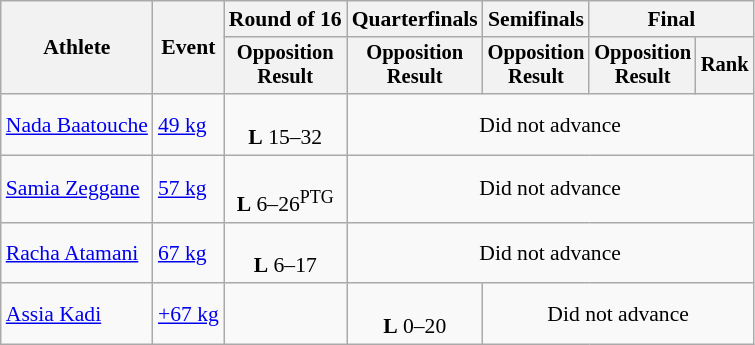<table class="wikitable" style="font-size:90%">
<tr>
<th rowspan="2">Athlete</th>
<th rowspan="2">Event</th>
<th>Round of 16</th>
<th>Quarterfinals</th>
<th>Semifinals</th>
<th colspan=2>Final</th>
</tr>
<tr style="font-size:95%">
<th>Opposition<br>Result</th>
<th>Opposition<br>Result</th>
<th>Opposition<br>Result</th>
<th>Opposition<br>Result</th>
<th>Rank</th>
</tr>
<tr align=center>
<td align=left><a href='#'>Nada Baatouche</a></td>
<td align=left><a href='#'>49 kg</a></td>
<td><br><strong>L</strong> 15–32</td>
<td colspan=4>Did not advance</td>
</tr>
<tr align=center>
<td align=left><a href='#'>Samia Zeggane</a></td>
<td align=left><a href='#'>57 kg</a></td>
<td><br><strong>L</strong> 6–26<sup>PTG</sup></td>
<td colspan=4>Did not advance</td>
</tr>
<tr align=center>
<td align=left><a href='#'>Racha Atamani</a></td>
<td align=left><a href='#'>67 kg</a></td>
<td><br><strong>L</strong> 6–17</td>
<td colspan=4>Did not advance</td>
</tr>
<tr align=center>
<td align=left><a href='#'>Assia Kadi</a></td>
<td align=left><a href='#'>+67 kg</a></td>
<td></td>
<td><br><strong>L</strong> 0–20</td>
<td colspan=3>Did not advance</td>
</tr>
</table>
